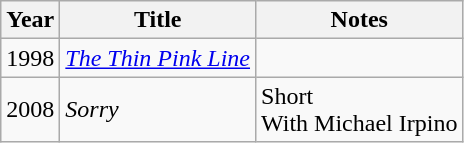<table class="wikitable sortable">
<tr>
<th>Year</th>
<th>Title</th>
<th>Notes</th>
</tr>
<tr>
<td>1998</td>
<td><em><a href='#'>The Thin Pink Line</a></em></td>
<td></td>
</tr>
<tr>
<td>2008</td>
<td><em>Sorry</em></td>
<td>Short<br>With Michael Irpino</td>
</tr>
</table>
